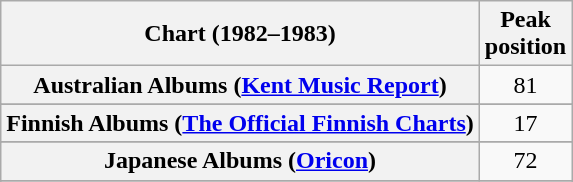<table class="wikitable plainrowheaders sortable" style="text-align:center;">
<tr>
<th>Chart (1982–1983)</th>
<th>Peak<br>position</th>
</tr>
<tr>
<th scope="row">Australian Albums (<a href='#'>Kent Music Report</a>)</th>
<td>81</td>
</tr>
<tr>
</tr>
<tr>
<th scope="row">Finnish Albums (<a href='#'>The Official Finnish Charts</a>)</th>
<td align="center">17</td>
</tr>
<tr>
</tr>
<tr>
<th scope="row">Japanese Albums (<a href='#'>Oricon</a>)</th>
<td align="center">72</td>
</tr>
<tr>
</tr>
<tr>
</tr>
<tr>
</tr>
<tr>
</tr>
</table>
